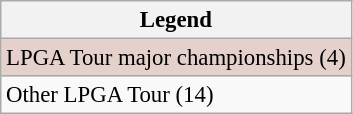<table class="wikitable" style="font-size:95%;">
<tr>
<th>Legend</th>
</tr>
<tr style="background:#e5d1cb;">
<td>LPGA Tour major championships (4)</td>
</tr>
<tr>
<td>Other LPGA Tour (14)</td>
</tr>
</table>
